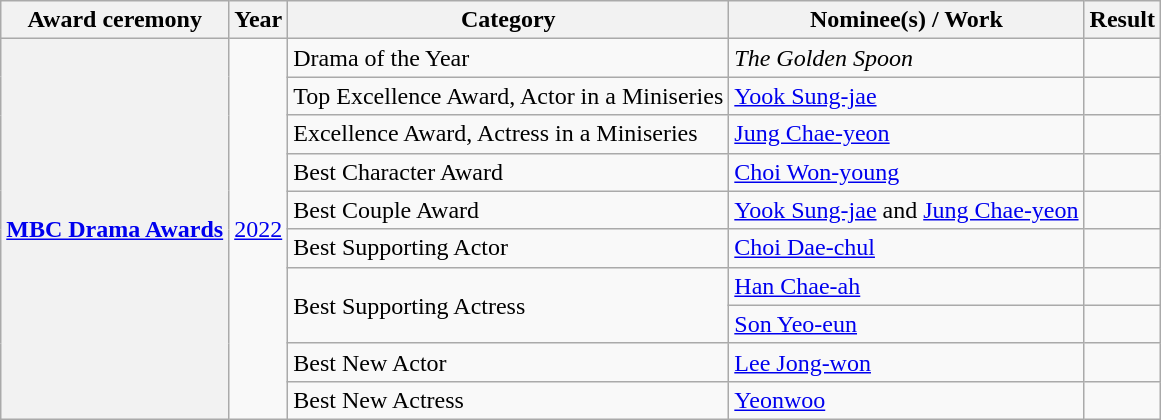<table class="wikitable sortable plainrowheaders">
<tr>
<th scope="col">Award ceremony </th>
<th scope="col">Year</th>
<th scope="col">Category </th>
<th scope="col">Nominee(s) / Work</th>
<th scope="col">Result</th>
</tr>
<tr>
<th scope="row" rowspan="10"><a href='#'>MBC Drama Awards</a></th>
<td rowspan="10" style="text-align:center"><a href='#'>2022</a></td>
<td>Drama of the Year</td>
<td><em>The Golden Spoon</em></td>
<td></td>
</tr>
<tr>
<td>Top Excellence Award, Actor in a Miniseries</td>
<td><a href='#'>Yook Sung-jae</a></td>
<td></td>
</tr>
<tr>
<td>Excellence Award, Actress in a Miniseries</td>
<td><a href='#'>Jung Chae-yeon</a></td>
<td></td>
</tr>
<tr>
<td>Best Character Award</td>
<td><a href='#'>Choi Won-young</a></td>
<td></td>
</tr>
<tr>
<td>Best Couple Award</td>
<td><a href='#'>Yook Sung-jae</a> and <a href='#'>Jung Chae-yeon</a></td>
<td></td>
</tr>
<tr>
<td>Best Supporting Actor</td>
<td><a href='#'>Choi Dae-chul</a></td>
<td></td>
</tr>
<tr>
<td rowspan="2">Best Supporting Actress</td>
<td><a href='#'>Han Chae-ah</a></td>
<td></td>
</tr>
<tr>
<td><a href='#'>Son Yeo-eun</a></td>
<td></td>
</tr>
<tr>
<td>Best New Actor</td>
<td><a href='#'>Lee Jong-won</a></td>
<td></td>
</tr>
<tr>
<td>Best New Actress</td>
<td><a href='#'>Yeonwoo</a></td>
<td></td>
</tr>
</table>
